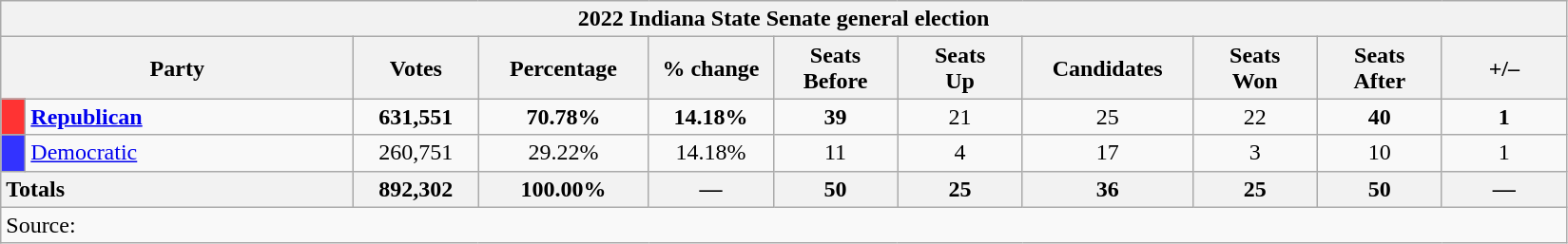<table class="wikitable">
<tr>
<th colspan="11">2022 Indiana State Senate general election</th>
</tr>
<tr style="text-align:center">
<th colspan=2 style="width: 15em">Party</th>
<th style="width: 5em">Votes</th>
<th style="width: 7em">Percentage</th>
<th style="width: 5em">% change</th>
<th style="width: 5em">Seats<br>Before</th>
<th style="width: 5em">Seats<br>Up</th>
<th style="width: 7em">Candidates</th>
<th style="width: 5em">Seats<br>Won</th>
<th style="width: 5em">Seats<br>After</th>
<th style="width: 5em">+/–</th>
</tr>
<tr>
<th style="background-color:#FF3333; width: 3px"></th>
<td style="width: 130px" ><strong><a href='#'>Republican</a></strong></td>
<td align="center" ><strong>631,551</strong></td>
<td align="center" ><strong>70.78%</strong></td>
<td align="center" ><strong>14.18%</strong></td>
<td align="center" ><strong>39</strong></td>
<td align="center" >21</td>
<td align="center" >25</td>
<td align="center" >22</td>
<td align="center" ><strong>40</strong></td>
<td align="center" ><strong>1</strong></td>
</tr>
<tr>
<th style="background-color:#3333FF; width: 3px"></th>
<td style="width: 130px"><a href='#'>Democratic</a></td>
<td align="center">260,751</td>
<td align="center">29.22%</td>
<td align="center">14.18%</td>
<td align="center">11</td>
<td align="center">4</td>
<td align="center">17</td>
<td align="center">3</td>
<td align="center">10</td>
<td align="center">1</td>
</tr>
<tr>
<th colspan="2" style="text-align:left">Totals</th>
<th style="text-align:center">892,302</th>
<th style="text-align:center">100.00%</th>
<th style="text-align:center">—</th>
<th style="text-align:center">50</th>
<th style="text-align:center">25</th>
<th style="text-align:center">36</th>
<th style="text-align:center">25</th>
<th style="text-align:center">50</th>
<th style="text-align:center">—</th>
</tr>
<tr>
<td colspan=11>Source: </td>
</tr>
</table>
